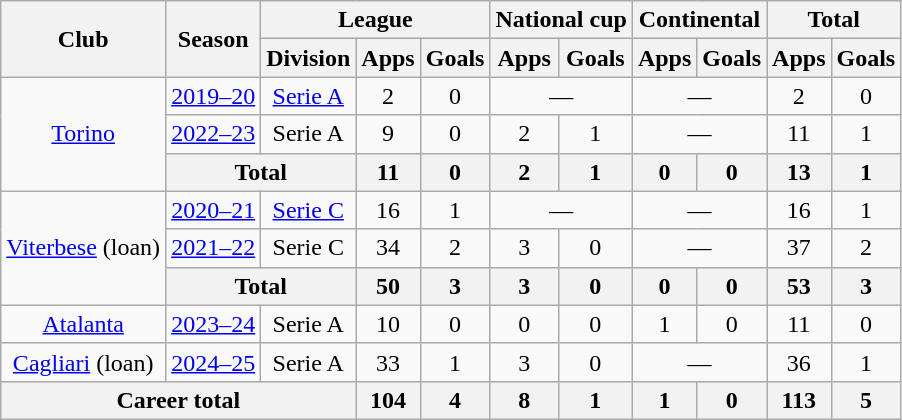<table class="wikitable" style="text-align:center">
<tr>
<th rowspan="2">Club</th>
<th rowspan="2">Season</th>
<th colspan="3">League</th>
<th colspan="2">National cup</th>
<th colspan="2">Continental</th>
<th colspan="2">Total</th>
</tr>
<tr>
<th>Division</th>
<th>Apps</th>
<th>Goals</th>
<th>Apps</th>
<th>Goals</th>
<th>Apps</th>
<th>Goals</th>
<th>Apps</th>
<th>Goals</th>
</tr>
<tr>
<td rowspan="3"><a href='#'>Torino</a></td>
<td><a href='#'>2019–20</a></td>
<td><a href='#'>Serie A</a></td>
<td>2</td>
<td>0</td>
<td colspan="2">—</td>
<td colspan="2">—</td>
<td>2</td>
<td>0</td>
</tr>
<tr>
<td><a href='#'>2022–23</a></td>
<td>Serie A</td>
<td>9</td>
<td>0</td>
<td>2</td>
<td>1</td>
<td colspan="2">—</td>
<td>11</td>
<td>1</td>
</tr>
<tr>
<th colspan="2">Total</th>
<th>11</th>
<th>0</th>
<th>2</th>
<th>1</th>
<th>0</th>
<th>0</th>
<th>13</th>
<th>1</th>
</tr>
<tr>
<td rowspan="3"><a href='#'>Viterbese</a> (loan)</td>
<td><a href='#'>2020–21</a></td>
<td><a href='#'>Serie C</a></td>
<td>16</td>
<td>1</td>
<td colspan="2">—</td>
<td colspan="2">—</td>
<td>16</td>
<td>1</td>
</tr>
<tr>
<td><a href='#'>2021–22</a></td>
<td>Serie C</td>
<td>34</td>
<td>2</td>
<td>3</td>
<td>0</td>
<td colspan="2">—</td>
<td>37</td>
<td>2</td>
</tr>
<tr>
<th colspan="2">Total</th>
<th>50</th>
<th>3</th>
<th>3</th>
<th>0</th>
<th>0</th>
<th>0</th>
<th>53</th>
<th>3</th>
</tr>
<tr>
<td><a href='#'>Atalanta</a></td>
<td><a href='#'>2023–24</a></td>
<td>Serie A</td>
<td>10</td>
<td>0</td>
<td>0</td>
<td>0</td>
<td>1</td>
<td>0</td>
<td>11</td>
<td>0</td>
</tr>
<tr>
<td><a href='#'>Cagliari</a> (loan)</td>
<td><a href='#'>2024–25</a></td>
<td>Serie A</td>
<td>33</td>
<td>1</td>
<td>3</td>
<td>0</td>
<td colspan="2">—</td>
<td>36</td>
<td>1</td>
</tr>
<tr>
<th colspan="3">Career total</th>
<th>104</th>
<th>4</th>
<th>8</th>
<th>1</th>
<th>1</th>
<th>0</th>
<th>113</th>
<th>5</th>
</tr>
</table>
